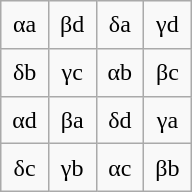<table class="wikitable" style="margin-left:auto;margin-right:auto;text-align:center;width:8em;height:8em;table-layout:fixed;">
<tr>
<td>αa</td>
<td>βd</td>
<td>δa</td>
<td>γd</td>
</tr>
<tr>
<td>δb</td>
<td>γc</td>
<td>αb</td>
<td>βc</td>
</tr>
<tr>
<td>αd</td>
<td>βa</td>
<td>δd</td>
<td>γa</td>
</tr>
<tr>
<td>δc</td>
<td>γb</td>
<td>αc</td>
<td>βb</td>
</tr>
</table>
